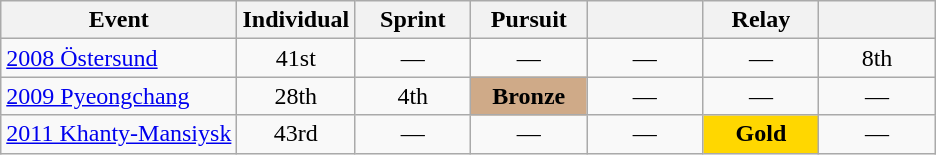<table class="wikitable" style="text-align: center;">
<tr ">
<th>Event</th>
<th style="width:70px;">Individual</th>
<th style="width:70px;">Sprint</th>
<th style="width:70px;">Pursuit</th>
<th style="width:70px;"></th>
<th style="width:70px;">Relay</th>
<th style="width:70px;"></th>
</tr>
<tr>
<td align=left> <a href='#'>2008 Östersund</a></td>
<td>41st</td>
<td>—</td>
<td>—</td>
<td>—</td>
<td>—</td>
<td>8th</td>
</tr>
<tr>
<td align=left> <a href='#'>2009 Pyeongchang</a></td>
<td>28th</td>
<td>4th</td>
<td style="background:#cfaa88;"><strong>Bronze</strong></td>
<td>—</td>
<td>—</td>
<td>—</td>
</tr>
<tr>
<td align=left> <a href='#'>2011 Khanty-Mansiysk</a></td>
<td>43rd</td>
<td>—</td>
<td>—</td>
<td>—</td>
<td style="background:gold;"><strong>Gold</strong></td>
<td>—</td>
</tr>
</table>
